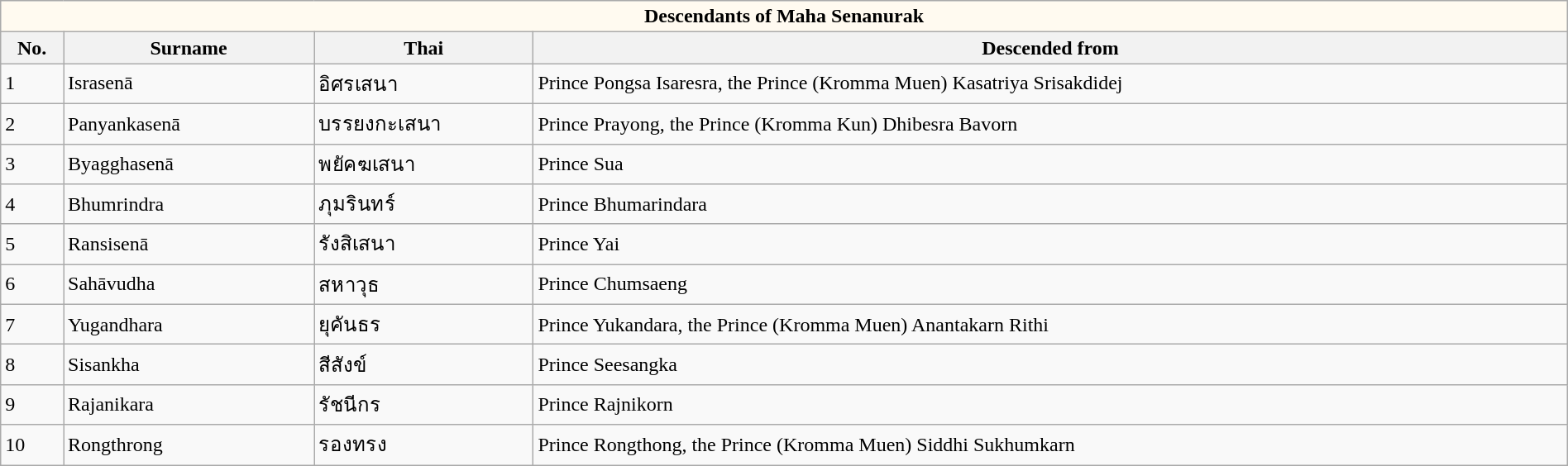<table class="wikitable collapsible collapsed" style="width:100%;">
<tr>
<th style="align: center; background: #fffaf0;" colspan="4"><strong>Descendants of Maha Senanurak</strong></th>
</tr>
<tr>
<th style="width:4%;">No.</th>
<th style="width:16%;">Surname</th>
<th style="width:14%;">Thai</th>
<th style="width:66%;">Descended from</th>
</tr>
<tr>
<td>1</td>
<td>Israsenā</td>
<td>อิศรเสนา</td>
<td>Prince Pongsa Isaresra, the Prince (Kromma Muen) Kasatriya Srisakdidej</td>
</tr>
<tr>
<td>2</td>
<td>Panyankasenā</td>
<td>บรรยงกะเสนา</td>
<td>Prince Prayong, the Prince (Kromma Kun) Dhibesra Bavorn</td>
</tr>
<tr>
<td>3</td>
<td>Byagghasenā</td>
<td>พยัคฆเสนา</td>
<td>Prince Sua</td>
</tr>
<tr>
<td>4</td>
<td>Bhumrindra</td>
<td>ภุมรินทร์</td>
<td>Prince Bhumarindara</td>
</tr>
<tr>
<td>5</td>
<td>Ransisenā</td>
<td>รังสิเสนา</td>
<td>Prince Yai</td>
</tr>
<tr>
<td>6</td>
<td>Sahāvudha</td>
<td>สหาวุธ</td>
<td>Prince Chumsaeng</td>
</tr>
<tr>
<td>7</td>
<td>Yugandhara</td>
<td>ยุคันธร</td>
<td>Prince Yukandara, the Prince (Kromma Muen) Anantakarn Rithi</td>
</tr>
<tr>
<td>8</td>
<td>Sisankha</td>
<td>สีสังข์</td>
<td>Prince Seesangka</td>
</tr>
<tr>
<td>9</td>
<td>Rajanikara</td>
<td>รัชนีกร</td>
<td>Prince Rajnikorn</td>
</tr>
<tr>
<td>10</td>
<td>Rongthrong</td>
<td>รองทรง</td>
<td>Prince Rongthong, the Prince (Kromma Muen) Siddhi Sukhumkarn</td>
</tr>
</table>
